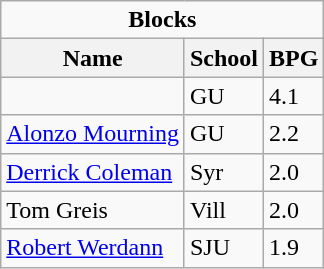<table class="wikitable">
<tr>
<td colspan=3 style="text-align:center;"><strong>Blocks</strong></td>
</tr>
<tr>
<th>Name</th>
<th>School</th>
<th>BPG</th>
</tr>
<tr>
<td></td>
<td>GU</td>
<td>4.1</td>
</tr>
<tr>
<td><a href='#'>Alonzo Mourning</a></td>
<td>GU</td>
<td>2.2</td>
</tr>
<tr>
<td><a href='#'>Derrick Coleman</a></td>
<td>Syr</td>
<td>2.0</td>
</tr>
<tr>
<td>Tom Greis</td>
<td>Vill</td>
<td>2.0</td>
</tr>
<tr>
<td><a href='#'>Robert Werdann</a></td>
<td>SJU</td>
<td>1.9</td>
</tr>
</table>
